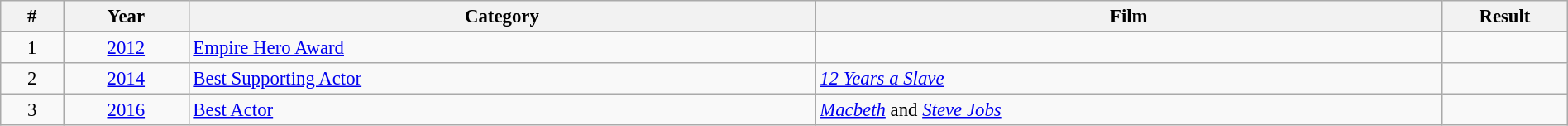<table class="wikitable" width="100%" cellpadding="5" style="font-size: 95%">
<tr>
<th width="2.5%">#</th>
<th width="5%">Year</th>
<th width="25%">Category</th>
<th width="25%">Film</th>
<th width="5%">Result</th>
</tr>
<tr>
<td style="text-align:center;">1</td>
<td style="text-align:center;"><a href='#'>2012</a></td>
<td><a href='#'>Empire Hero Award</a></td>
<td></td>
<td></td>
</tr>
<tr>
<td style="text-align:center;">2</td>
<td style="text-align:center;"><a href='#'>2014</a></td>
<td><a href='#'>Best Supporting Actor</a></td>
<td><em><a href='#'>12 Years a Slave</a></em></td>
<td></td>
</tr>
<tr>
<td style="text-align:center;">3</td>
<td style="text-align:center;"><a href='#'>2016</a></td>
<td><a href='#'>Best Actor</a></td>
<td><em><a href='#'>Macbeth</a></em> and <em><a href='#'>Steve Jobs</a></em></td>
<td></td>
</tr>
</table>
